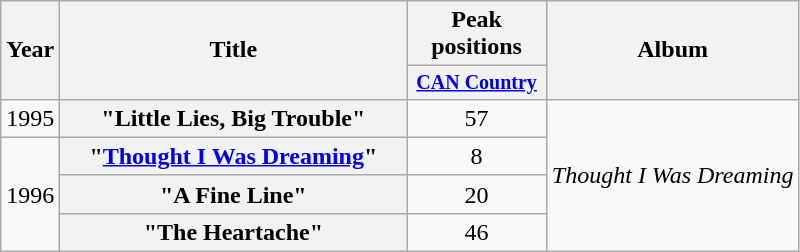<table class="wikitable plainrowheaders" style=text-align:center;>
<tr>
<th scope="col" rowspan="2">Year</th>
<th scope="col" rowspan="2" style="width:14em;">Title</th>
<th scope="col">Peak positions</th>
<th scope="col" rowspan="2">Album</th>
</tr>
<tr style="font-size:smaller;">
<th style="width:6.5em"><a href='#'>CAN Country</a></th>
</tr>
<tr>
<td>1995</td>
<th scope="row">"Little Lies, Big Trouble"</th>
<td>57</td>
<td align="left" rowspan="4"><em>Thought I Was Dreaming</em></td>
</tr>
<tr>
<td rowspan="3">1996</td>
<th scope="row">"<a href='#'>Thought I Was Dreaming</a>"</th>
<td>8</td>
</tr>
<tr>
<th scope="row">"A Fine Line"</th>
<td>20</td>
</tr>
<tr>
<th scope="row">"The Heartache"</th>
<td>46</td>
</tr>
</table>
